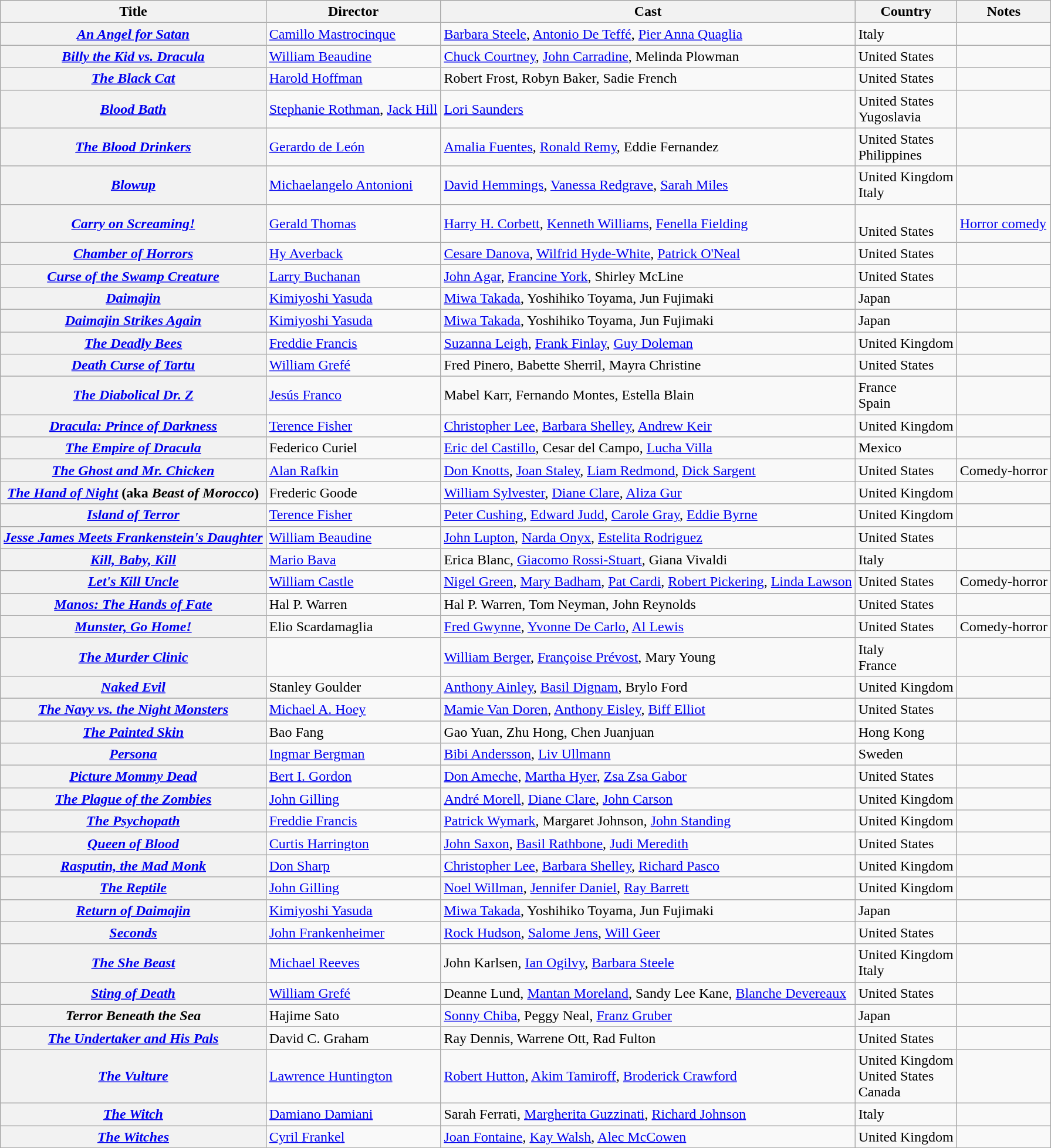<table class="wikitable sortable">
<tr>
<th scope="col">Title</th>
<th scope="col" class="unsortable">Director</th>
<th scope="col" class="unsortable">Cast</th>
<th scope="col">Country</th>
<th scope="col" class="unsortable">Notes</th>
</tr>
<tr>
<th><em><a href='#'>An Angel for Satan</a></em></th>
<td><a href='#'>Camillo Mastrocinque</a></td>
<td><a href='#'>Barbara Steele</a>, <a href='#'>Antonio De Teffé</a>, <a href='#'>Pier Anna Quaglia</a></td>
<td>Italy</td>
<td></td>
</tr>
<tr>
<th><em><a href='#'>Billy the Kid vs. Dracula</a></em></th>
<td><a href='#'>William Beaudine</a></td>
<td><a href='#'>Chuck Courtney</a>, <a href='#'>John Carradine</a>, Melinda Plowman</td>
<td>United States</td>
<td></td>
</tr>
<tr>
<th><em><a href='#'>The Black Cat</a></em></th>
<td><a href='#'>Harold Hoffman</a></td>
<td>Robert Frost, Robyn Baker, Sadie French</td>
<td>United States</td>
<td></td>
</tr>
<tr>
<th><em><a href='#'>Blood Bath</a></em></th>
<td><a href='#'>Stephanie Rothman</a>, <a href='#'>Jack Hill</a></td>
<td><a href='#'>Lori Saunders</a></td>
<td>United States<br>Yugoslavia</td>
<td></td>
</tr>
<tr>
<th><em><a href='#'>The Blood Drinkers</a></em></th>
<td><a href='#'>Gerardo de León</a></td>
<td><a href='#'>Amalia Fuentes</a>, <a href='#'>Ronald Remy</a>, Eddie Fernandez</td>
<td>United States<br>Philippines</td>
<td></td>
</tr>
<tr>
<th><em><a href='#'>Blowup</a></em></th>
<td><a href='#'>Michaelangelo Antonioni</a></td>
<td><a href='#'>David Hemmings</a>, <a href='#'>Vanessa Redgrave</a>, <a href='#'>Sarah Miles</a></td>
<td>United Kingdom<br>Italy</td>
<td></td>
</tr>
<tr>
<th><em><a href='#'>Carry on Screaming!</a></em></th>
<td><a href='#'>Gerald Thomas</a></td>
<td><a href='#'>Harry H. Corbett</a>, <a href='#'>Kenneth Williams</a>, <a href='#'>Fenella Fielding</a></td>
<td><br>United States</td>
<td><a href='#'>Horror comedy</a></td>
</tr>
<tr>
<th><em><a href='#'>Chamber of Horrors</a></em></th>
<td><a href='#'>Hy Averback</a></td>
<td><a href='#'>Cesare Danova</a>, <a href='#'>Wilfrid Hyde-White</a>, <a href='#'>Patrick O'Neal</a></td>
<td>United States</td>
<td></td>
</tr>
<tr>
<th><em><a href='#'>Curse of the Swamp Creature</a></em></th>
<td><a href='#'>Larry Buchanan</a></td>
<td><a href='#'>John Agar</a>, <a href='#'>Francine York</a>, Shirley McLine</td>
<td>United States</td>
<td></td>
</tr>
<tr>
<th><em><a href='#'>Daimajin</a></em></th>
<td><a href='#'>Kimiyoshi Yasuda</a></td>
<td><a href='#'>Miwa Takada</a>, Yoshihiko Toyama, Jun Fujimaki</td>
<td>Japan</td>
<td></td>
</tr>
<tr>
<th><em><a href='#'>Daimajin Strikes Again</a></em></th>
<td><a href='#'>Kimiyoshi Yasuda</a></td>
<td><a href='#'>Miwa Takada</a>, Yoshihiko Toyama, Jun Fujimaki</td>
<td>Japan</td>
<td></td>
</tr>
<tr>
<th><em><a href='#'>The Deadly Bees</a></em></th>
<td><a href='#'>Freddie Francis</a></td>
<td><a href='#'>Suzanna Leigh</a>, <a href='#'>Frank Finlay</a>, <a href='#'>Guy Doleman</a></td>
<td>United Kingdom</td>
<td></td>
</tr>
<tr>
<th><em><a href='#'>Death Curse of Tartu</a></em></th>
<td><a href='#'>William Grefé</a></td>
<td>Fred Pinero, Babette Sherril, Mayra Christine</td>
<td>United States</td>
<td></td>
</tr>
<tr>
<th><em><a href='#'>The Diabolical Dr. Z</a></em></th>
<td><a href='#'>Jesús Franco</a></td>
<td>Mabel Karr, Fernando Montes, Estella Blain</td>
<td>France<br>Spain</td>
<td></td>
</tr>
<tr>
<th><em><a href='#'>Dracula: Prince of Darkness</a></em></th>
<td><a href='#'>Terence Fisher</a></td>
<td><a href='#'>Christopher Lee</a>, <a href='#'>Barbara Shelley</a>, <a href='#'>Andrew Keir</a></td>
<td>United Kingdom</td>
<td></td>
</tr>
<tr>
<th><em><a href='#'>The Empire of Dracula</a></em></th>
<td>Federico Curiel</td>
<td><a href='#'>Eric del Castillo</a>, Cesar del Campo, <a href='#'>Lucha Villa</a></td>
<td>Mexico</td>
<td></td>
</tr>
<tr>
<th><em><a href='#'>The Ghost and Mr. Chicken</a></em></th>
<td><a href='#'>Alan Rafkin</a></td>
<td><a href='#'>Don Knotts</a>, <a href='#'>Joan Staley</a>, <a href='#'>Liam Redmond</a>, <a href='#'>Dick Sargent</a></td>
<td>United States</td>
<td>Comedy-horror</td>
</tr>
<tr>
<th><em><a href='#'>The Hand of Night</a></em> (aka <em>Beast of Morocco</em>)</th>
<td>Frederic Goode</td>
<td><a href='#'>William Sylvester</a>, <a href='#'>Diane Clare</a>, <a href='#'>Aliza Gur</a></td>
<td>United Kingdom</td>
<td></td>
</tr>
<tr>
<th><em><a href='#'>Island of Terror</a></em></th>
<td><a href='#'>Terence Fisher</a></td>
<td><a href='#'>Peter Cushing</a>, <a href='#'>Edward Judd</a>, <a href='#'>Carole Gray</a>, <a href='#'>Eddie Byrne</a></td>
<td>United Kingdom</td>
<td></td>
</tr>
<tr>
<th><em><a href='#'>Jesse James Meets Frankenstein's Daughter</a></em></th>
<td><a href='#'>William Beaudine</a></td>
<td><a href='#'>John Lupton</a>, <a href='#'>Narda Onyx</a>, <a href='#'>Estelita Rodriguez</a></td>
<td>United States</td>
<td></td>
</tr>
<tr>
<th><em><a href='#'>Kill, Baby, Kill</a></em></th>
<td><a href='#'>Mario Bava</a></td>
<td>Erica Blanc, <a href='#'>Giacomo Rossi-Stuart</a>, Giana Vivaldi</td>
<td>Italy</td>
<td></td>
</tr>
<tr>
<th><em><a href='#'>Let's Kill Uncle</a></em></th>
<td><a href='#'>William Castle</a></td>
<td><a href='#'>Nigel Green</a>, <a href='#'>Mary Badham</a>, <a href='#'>Pat Cardi</a>, <a href='#'>Robert Pickering</a>, <a href='#'>Linda Lawson</a></td>
<td>United States</td>
<td>Comedy-horror</td>
</tr>
<tr>
<th><em><a href='#'>Manos: The Hands of Fate</a></em></th>
<td>Hal P. Warren</td>
<td>Hal P. Warren, Tom Neyman, John Reynolds</td>
<td>United States</td>
<td></td>
</tr>
<tr>
<th><em><a href='#'>Munster, Go Home!</a></em></th>
<td>Elio Scardamaglia</td>
<td><a href='#'>Fred Gwynne</a>, <a href='#'>Yvonne De Carlo</a>, <a href='#'>Al Lewis</a></td>
<td>United States</td>
<td>Comedy-horror</td>
</tr>
<tr>
<th><em><a href='#'>The Murder Clinic</a></em></th>
<td></td>
<td><a href='#'>William Berger</a>, <a href='#'>Françoise Prévost</a>, Mary Young</td>
<td>Italy<br>France</td>
<td></td>
</tr>
<tr>
<th><em><a href='#'>Naked Evil</a></em></th>
<td>Stanley Goulder</td>
<td><a href='#'>Anthony Ainley</a>, <a href='#'>Basil Dignam</a>, Brylo Ford</td>
<td>United Kingdom</td>
<td></td>
</tr>
<tr>
<th><em><a href='#'>The Navy vs. the Night Monsters</a></em></th>
<td><a href='#'>Michael A. Hoey</a></td>
<td><a href='#'>Mamie Van Doren</a>, <a href='#'>Anthony Eisley</a>, <a href='#'>Biff Elliot</a></td>
<td>United States</td>
<td></td>
</tr>
<tr>
<th><em><a href='#'>The Painted Skin</a></em></th>
<td>Bao Fang</td>
<td>Gao Yuan, Zhu Hong, Chen Juanjuan</td>
<td>Hong Kong</td>
<td></td>
</tr>
<tr>
<th><em><a href='#'>Persona</a></em></th>
<td><a href='#'>Ingmar Bergman</a></td>
<td><a href='#'>Bibi Andersson</a>, <a href='#'>Liv Ullmann</a></td>
<td>Sweden</td>
<td></td>
</tr>
<tr>
<th><em><a href='#'>Picture Mommy Dead</a></em></th>
<td><a href='#'>Bert I. Gordon</a></td>
<td><a href='#'>Don Ameche</a>, <a href='#'>Martha Hyer</a>, <a href='#'>Zsa Zsa Gabor</a></td>
<td>United States</td>
<td></td>
</tr>
<tr>
<th><em><a href='#'>The Plague of the Zombies</a></em></th>
<td><a href='#'>John Gilling</a></td>
<td><a href='#'>André Morell</a>, <a href='#'>Diane Clare</a>, <a href='#'>John Carson</a></td>
<td>United Kingdom</td>
<td></td>
</tr>
<tr>
<th><em><a href='#'>The Psychopath</a></em></th>
<td><a href='#'>Freddie Francis</a></td>
<td><a href='#'>Patrick Wymark</a>, Margaret Johnson, <a href='#'>John Standing</a></td>
<td>United Kingdom</td>
<td></td>
</tr>
<tr>
<th><em><a href='#'>Queen of Blood</a></em></th>
<td><a href='#'>Curtis Harrington</a></td>
<td><a href='#'>John Saxon</a>, <a href='#'>Basil Rathbone</a>, <a href='#'>Judi Meredith</a></td>
<td>United States</td>
<td></td>
</tr>
<tr>
<th><em><a href='#'>Rasputin, the Mad Monk</a></em></th>
<td><a href='#'>Don Sharp</a></td>
<td><a href='#'>Christopher Lee</a>, <a href='#'>Barbara Shelley</a>, <a href='#'>Richard Pasco</a></td>
<td>United Kingdom</td>
<td></td>
</tr>
<tr>
<th><em><a href='#'>The Reptile</a></em></th>
<td><a href='#'>John Gilling</a></td>
<td><a href='#'>Noel Willman</a>, <a href='#'>Jennifer Daniel</a>, <a href='#'>Ray Barrett</a></td>
<td>United Kingdom</td>
<td></td>
</tr>
<tr>
<th><em><a href='#'>Return of Daimajin</a></em></th>
<td><a href='#'>Kimiyoshi Yasuda</a></td>
<td><a href='#'>Miwa Takada</a>, Yoshihiko Toyama, Jun Fujimaki</td>
<td>Japan</td>
<td></td>
</tr>
<tr>
<th><em><a href='#'>Seconds</a></em></th>
<td><a href='#'>John Frankenheimer</a></td>
<td><a href='#'>Rock Hudson</a>, <a href='#'>Salome Jens</a>, <a href='#'>Will Geer</a></td>
<td>United States</td>
<td></td>
</tr>
<tr>
<th><em><a href='#'>The She Beast</a></em></th>
<td><a href='#'>Michael Reeves</a></td>
<td>John Karlsen, <a href='#'>Ian Ogilvy</a>, <a href='#'>Barbara Steele</a></td>
<td>United Kingdom<br>Italy</td>
<td></td>
</tr>
<tr>
<th><em><a href='#'>Sting of Death</a></em></th>
<td><a href='#'>William Grefé</a></td>
<td>Deanne Lund, <a href='#'>Mantan Moreland</a>, Sandy Lee Kane, <a href='#'>Blanche Devereaux</a></td>
<td>United States</td>
<td></td>
</tr>
<tr>
<th><em>Terror Beneath the Sea</em></th>
<td>Hajime Sato</td>
<td><a href='#'>Sonny Chiba</a>, Peggy Neal, <a href='#'>Franz Gruber</a></td>
<td>Japan</td>
<td></td>
</tr>
<tr>
<th><em><a href='#'>The Undertaker and His Pals</a></em></th>
<td>David C. Graham</td>
<td>Ray Dennis, Warrene Ott, Rad Fulton</td>
<td>United States</td>
<td></td>
</tr>
<tr>
<th><em><a href='#'>The Vulture</a></em></th>
<td><a href='#'>Lawrence Huntington</a></td>
<td><a href='#'>Robert Hutton</a>, <a href='#'>Akim Tamiroff</a>, <a href='#'>Broderick Crawford</a></td>
<td>United Kingdom<br>United States<br>Canada</td>
<td></td>
</tr>
<tr>
<th><em><a href='#'>The Witch</a></em></th>
<td><a href='#'>Damiano Damiani</a></td>
<td>Sarah Ferrati, <a href='#'>Margherita Guzzinati</a>, <a href='#'>Richard Johnson</a></td>
<td>Italy</td>
<td></td>
</tr>
<tr>
<th><em><a href='#'>The Witches</a></em></th>
<td><a href='#'>Cyril Frankel</a></td>
<td><a href='#'>Joan Fontaine</a>, <a href='#'>Kay Walsh</a>, <a href='#'>Alec McCowen</a></td>
<td>United Kingdom</td>
<td></td>
</tr>
</table>
